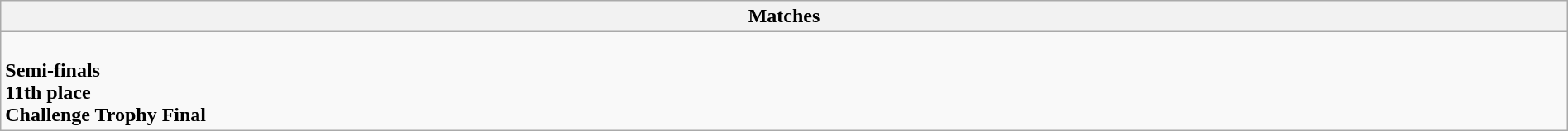<table class="wikitable collapsible collapsed" style="width:100%;">
<tr>
<th>Matches</th>
</tr>
<tr>
<td><br><strong>Semi-finals</strong>

<br><strong>11th place</strong>
<br><strong>Challenge Trophy Final</strong>
</td>
</tr>
</table>
